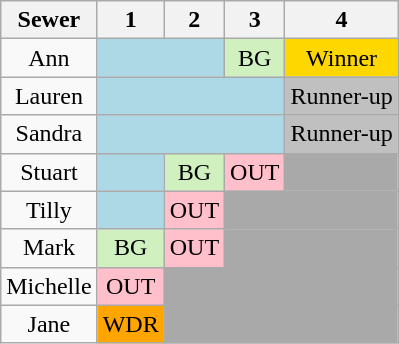<table class="wikitable" style="text-align:center">
<tr>
<th>Sewer</th>
<th>1</th>
<th>2</th>
<th>3</th>
<th>4</th>
</tr>
<tr>
<td>Ann</td>
<td colspan="2" style="background:Lightblue;"></td>
<td style="background:#d0f0c0;">BG</td>
<td style="background:Gold;">Winner</td>
</tr>
<tr>
<td>Lauren</td>
<td colspan="3" style="background:Lightblue;"></td>
<td style="background:silver;">Runner-up</td>
</tr>
<tr>
<td>Sandra</td>
<td colspan="3" style="background:Lightblue;"></td>
<td style="background:silver;">Runner-up</td>
</tr>
<tr>
<td>Stuart</td>
<td style="background:Lightblue;"></td>
<td style="background:#d0f0c0;">BG</td>
<td style="background:Pink;">OUT</td>
<td style="background:darkgrey;"></td>
</tr>
<tr>
<td>Tilly</td>
<td style="background:Lightblue;"></td>
<td style="background:Pink;">OUT</td>
<td colspan=2 style="background:darkgrey;"></td>
</tr>
<tr>
<td>Mark</td>
<td style="background:#d0f0c0;">BG</td>
<td style="background:Pink;">OUT</td>
<td colspan=2 style="background:darkgrey;"></td>
</tr>
<tr>
<td>Michelle</td>
<td style="background:Pink;">OUT</td>
<td colspan=3 style="background:darkgrey;"></td>
</tr>
<tr>
<td>Jane</td>
<td style="background:Orange;">WDR</td>
<td colspan=3 style="background:darkgrey;"></td>
</tr>
</table>
